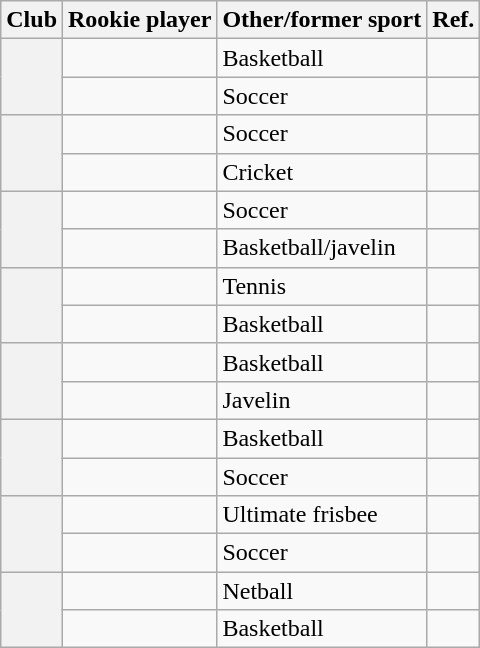<table class="wikitable" style="text-align:left;">
<tr>
<th>Club</th>
<th>Rookie player</th>
<th>Other/former sport</th>
<th class=unsortable>Ref.</th>
</tr>
<tr>
<th rowspan="2" ></th>
<td></td>
<td>Basketball</td>
<td></td>
</tr>
<tr>
<td></td>
<td>Soccer</td>
<td></td>
</tr>
<tr>
<th rowspan="2" ></th>
<td></td>
<td>Soccer</td>
<td></td>
</tr>
<tr>
<td></td>
<td>Cricket</td>
<td></td>
</tr>
<tr>
<th rowspan="2" ></th>
<td></td>
<td>Soccer</td>
<td></td>
</tr>
<tr>
<td></td>
<td>Basketball/javelin</td>
<td></td>
</tr>
<tr>
<th rowspan="2" ></th>
<td></td>
<td>Tennis</td>
<td></td>
</tr>
<tr>
<td></td>
<td>Basketball</td>
<td></td>
</tr>
<tr>
<th rowspan="2" ></th>
<td></td>
<td>Basketball</td>
<td></td>
</tr>
<tr>
<td></td>
<td>Javelin</td>
<td></td>
</tr>
<tr>
<th rowspan="2" ></th>
<td></td>
<td>Basketball</td>
<td></td>
</tr>
<tr>
<td></td>
<td>Soccer</td>
<td></td>
</tr>
<tr>
<th rowspan="2" ></th>
<td></td>
<td>Ultimate frisbee</td>
<td></td>
</tr>
<tr>
<td></td>
<td>Soccer</td>
<td></td>
</tr>
<tr>
<th rowspan="2" ></th>
<td></td>
<td>Netball</td>
<td></td>
</tr>
<tr>
<td></td>
<td>Basketball</td>
<td></td>
</tr>
</table>
